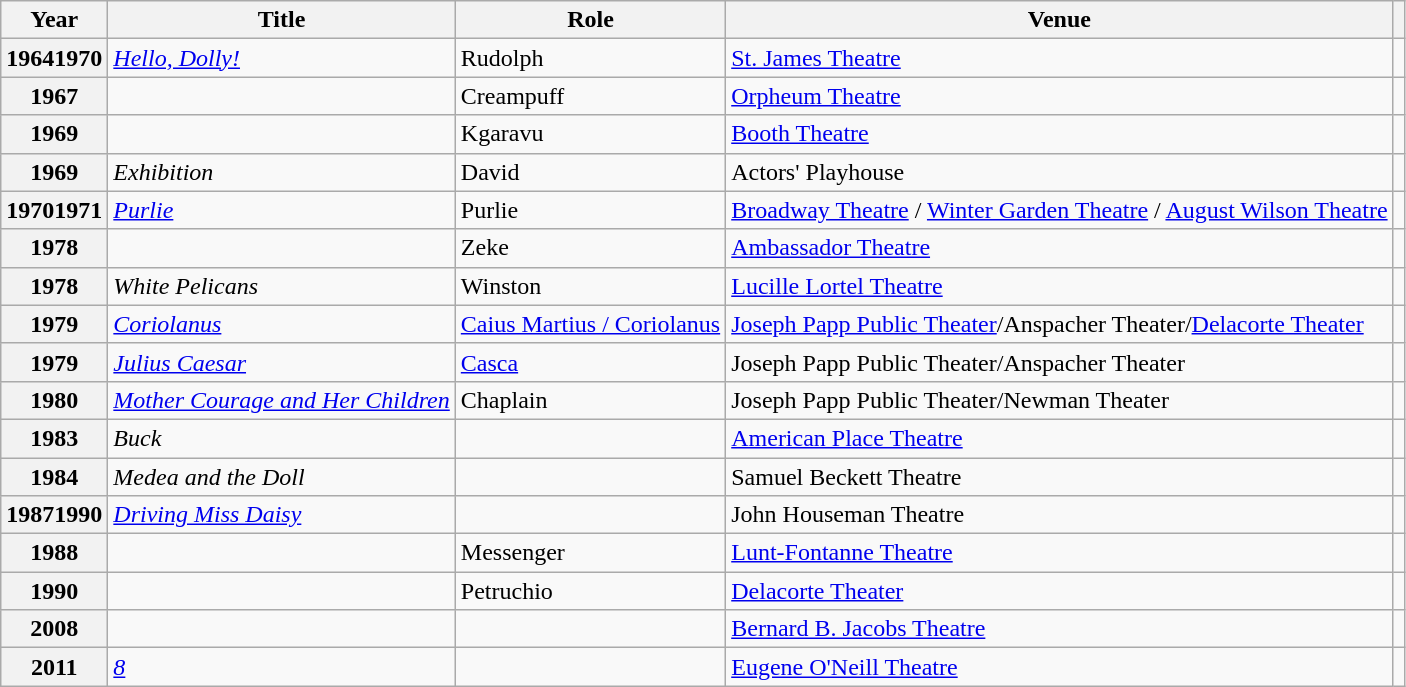<table class="wikitable plainrowheaders sortable" style="margin-right: 0;">
<tr>
<th scope="col">Year</th>
<th scope="col">Title</th>
<th scope="col">Role</th>
<th scope="col">Venue</th>
<th scope="col" class="unsortable"></th>
</tr>
<tr>
<th scope="row">19641970</th>
<td><em><a href='#'>Hello, Dolly!</a></em></td>
<td>Rudolph</td>
<td><a href='#'>St. James Theatre</a></td>
<td style="text-align: center;"></td>
</tr>
<tr>
<th scope="row">1967</th>
<td><em></em></td>
<td>Creampuff</td>
<td><a href='#'>Orpheum Theatre</a></td>
<td style="text-align: center;"></td>
</tr>
<tr>
<th scope="row">1969</th>
<td><em></em></td>
<td>Kgaravu</td>
<td><a href='#'>Booth Theatre</a></td>
<td style="text-align: center;"></td>
</tr>
<tr>
<th scope="row">1969</th>
<td><em>Exhibition</em></td>
<td>David</td>
<td>Actors' Playhouse</td>
<td style="text-align: center;"></td>
</tr>
<tr>
<th scope="row">19701971</th>
<td><em><a href='#'>Purlie</a></em></td>
<td>Purlie</td>
<td><a href='#'>Broadway Theatre</a> / <a href='#'>Winter Garden Theatre</a> / <a href='#'>August Wilson Theatre</a></td>
<td style="text-align: center;"></td>
</tr>
<tr>
<th scope="row">1978</th>
<td><em></em></td>
<td>Zeke</td>
<td><a href='#'>Ambassador Theatre</a></td>
<td style="text-align: center;"></td>
</tr>
<tr>
<th scope="row">1978</th>
<td><em>White Pelicans</em></td>
<td>Winston</td>
<td><a href='#'>Lucille Lortel Theatre</a></td>
<td style="text-align: center;"></td>
</tr>
<tr>
<th scope="row">1979</th>
<td><em><a href='#'>Coriolanus</a></em></td>
<td><a href='#'>Caius Martius / Coriolanus</a></td>
<td><a href='#'>Joseph Papp Public Theater</a>/Anspacher Theater/<a href='#'>Delacorte Theater</a></td>
<td style="text-align: center;"></td>
</tr>
<tr>
<th scope="row">1979</th>
<td><em><a href='#'>Julius Caesar</a></em></td>
<td><a href='#'>Casca</a></td>
<td>Joseph Papp Public Theater/Anspacher Theater</td>
<td style="text-align: center;"></td>
</tr>
<tr>
<th scope="row">1980</th>
<td><em><a href='#'>Mother Courage and Her Children</a></em></td>
<td>Chaplain</td>
<td>Joseph Papp Public Theater/Newman Theater</td>
<td style="text-align: center;"></td>
</tr>
<tr>
<th scope="row">1983</th>
<td><em>Buck</em></td>
<td></td>
<td><a href='#'>American Place Theatre</a></td>
<td style="text-align: center;"></td>
</tr>
<tr>
<th scope="row">1984</th>
<td><em>Medea and the Doll</em></td>
<td></td>
<td>Samuel Beckett Theatre</td>
<td style="text-align: center;"></td>
</tr>
<tr>
<th scope="row">19871990</th>
<td><em><a href='#'>Driving Miss Daisy</a></em></td>
<td></td>
<td>John Houseman Theatre</td>
<td style="text-align: center;"></td>
</tr>
<tr>
<th scope="row">1988</th>
<td><em></em></td>
<td>Messenger</td>
<td><a href='#'>Lunt-Fontanne Theatre</a></td>
<td style="text-align: center;"></td>
</tr>
<tr>
<th scope="row">1990</th>
<td><em></em></td>
<td>Petruchio</td>
<td><a href='#'>Delacorte Theater</a></td>
<td style="text-align: center;"></td>
</tr>
<tr>
<th scope="row">2008</th>
<td><em></em></td>
<td></td>
<td><a href='#'>Bernard B. Jacobs Theatre</a></td>
<td style="text-align: center;"></td>
</tr>
<tr>
<th scope="row">2011</th>
<td><em><a href='#'>8</a></em></td>
<td></td>
<td><a href='#'>Eugene O'Neill Theatre</a></td>
<td style="text-align: center;"></td>
</tr>
</table>
